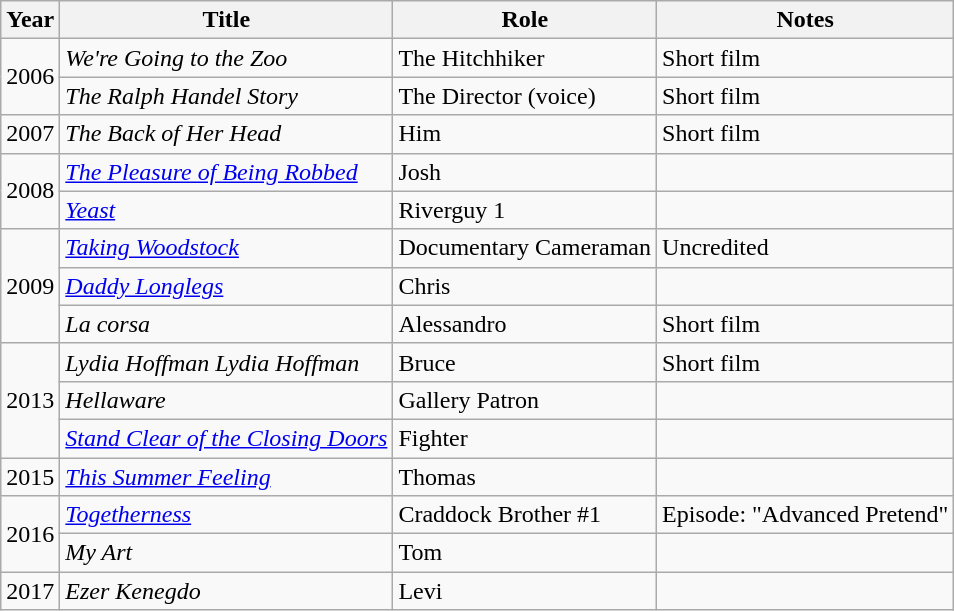<table class="wikitable">
<tr>
<th>Year</th>
<th>Title</th>
<th>Role</th>
<th>Notes</th>
</tr>
<tr>
<td rowspan=2>2006</td>
<td><em>We're Going to the Zoo</em></td>
<td>The Hitchhiker</td>
<td>Short film</td>
</tr>
<tr>
<td><em>The Ralph Handel Story</em></td>
<td>The Director (voice)</td>
<td>Short film</td>
</tr>
<tr>
<td>2007</td>
<td><em>The Back of Her Head</em></td>
<td>Him</td>
<td>Short film</td>
</tr>
<tr>
<td rowspan=2>2008</td>
<td><em><a href='#'>The Pleasure of Being Robbed</a></em></td>
<td>Josh</td>
<td></td>
</tr>
<tr>
<td><em><a href='#'>Yeast</a></em></td>
<td>Riverguy 1</td>
<td></td>
</tr>
<tr>
<td rowspan=3>2009</td>
<td><em><a href='#'>Taking Woodstock</a></em></td>
<td>Documentary Cameraman</td>
<td>Uncredited</td>
</tr>
<tr>
<td><em><a href='#'>Daddy Longlegs</a></em></td>
<td>Chris</td>
<td></td>
</tr>
<tr>
<td><em>La corsa</em></td>
<td>Alessandro</td>
<td>Short film</td>
</tr>
<tr>
<td rowspan=3>2013</td>
<td><em>Lydia Hoffman Lydia Hoffman</em></td>
<td>Bruce</td>
<td>Short film</td>
</tr>
<tr>
<td><em>Hellaware</em></td>
<td>Gallery Patron</td>
<td></td>
</tr>
<tr>
<td><em><a href='#'>Stand Clear of the Closing Doors</a></em></td>
<td>Fighter</td>
<td></td>
</tr>
<tr>
<td>2015</td>
<td><em><a href='#'>This Summer Feeling</a></em></td>
<td>Thomas</td>
<td></td>
</tr>
<tr>
<td rowspan=2>2016</td>
<td><em><a href='#'>Togetherness</a></em></td>
<td>Craddock Brother #1</td>
<td>Episode: "Advanced Pretend"</td>
</tr>
<tr>
<td><em>My Art</em></td>
<td>Tom</td>
<td></td>
</tr>
<tr>
<td>2017</td>
<td><em>Ezer Kenegdo</em></td>
<td>Levi</td>
<td></td>
</tr>
</table>
